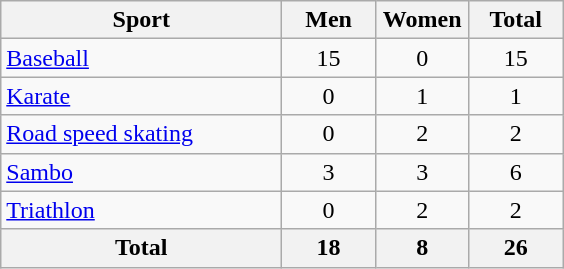<table class="wikitable sortable" style="text-align:center;">
<tr>
<th width=180>Sport</th>
<th width=55>Men</th>
<th width=55>Women</th>
<th width=55>Total</th>
</tr>
<tr>
<td align=left><a href='#'>Baseball</a></td>
<td>15</td>
<td>0</td>
<td>15</td>
</tr>
<tr>
<td align=left><a href='#'>Karate</a></td>
<td>0</td>
<td>1</td>
<td>1</td>
</tr>
<tr>
<td align=left><a href='#'>Road speed skating</a></td>
<td>0</td>
<td>2</td>
<td>2</td>
</tr>
<tr>
<td align=left><a href='#'>Sambo</a></td>
<td>3</td>
<td>3</td>
<td>6</td>
</tr>
<tr>
<td align=left><a href='#'>Triathlon</a></td>
<td>0</td>
<td>2</td>
<td>2</td>
</tr>
<tr>
<th>Total</th>
<th>18</th>
<th>8</th>
<th>26</th>
</tr>
</table>
